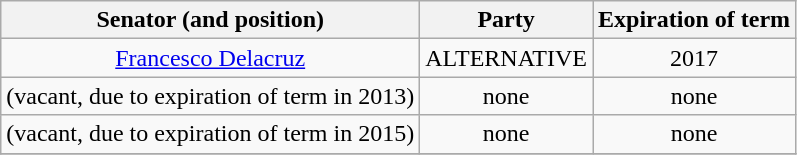<table class="wikitable" style="text-align:center;">
<tr>
<th>Senator (and position)</th>
<th>Party</th>
<th>Expiration of term</th>
</tr>
<tr>
<td><a href='#'>Francesco Delacruz</a></td>
<td>ALTERNATIVE</td>
<td>2017</td>
</tr>
<tr>
<td>(vacant, due to expiration of term in 2013)</td>
<td>none</td>
<td>none</td>
</tr>
<tr>
<td>(vacant, due to expiration of term in 2015)</td>
<td>none</td>
<td>none</td>
</tr>
<tr>
</tr>
</table>
